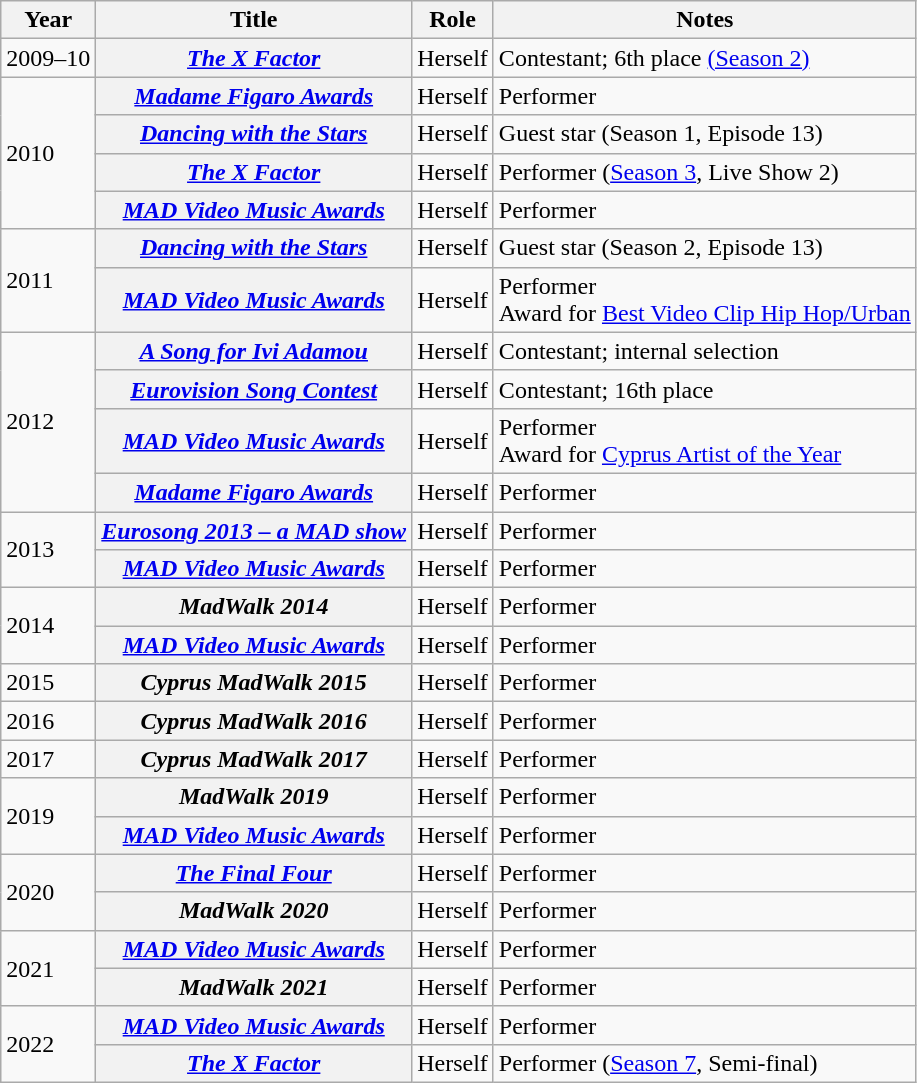<table class="wikitable sortable plainrowheaders">
<tr>
<th>Year</th>
<th>Title</th>
<th>Role</th>
<th>Notes</th>
</tr>
<tr>
<td>2009–10</td>
<th scope="row"><em><a href='#'>The X Factor</a></em></th>
<td>Herself</td>
<td>Contestant; 6th place <a href='#'>(Season 2)</a></td>
</tr>
<tr>
<td rowspan="4">2010</td>
<th scope="row"><em><a href='#'>Madame Figaro Awards</a></em></th>
<td>Herself</td>
<td>Performer</td>
</tr>
<tr>
<th scope="row"><em><a href='#'>Dancing with the Stars</a></em></th>
<td>Herself</td>
<td>Guest star (Season 1, Episode 13)</td>
</tr>
<tr>
<th scope="row"><em><a href='#'>The X Factor</a></em></th>
<td>Herself</td>
<td>Performer (<a href='#'>Season 3</a>, Live Show 2)</td>
</tr>
<tr>
<th scope="row"><em><a href='#'>MAD Video Music Awards</a></em></th>
<td>Herself</td>
<td>Performer</td>
</tr>
<tr>
<td rowspan="2">2011</td>
<th scope="row"><em><a href='#'>Dancing with the Stars</a></em></th>
<td>Herself</td>
<td>Guest star (Season 2, Episode 13)</td>
</tr>
<tr>
<th scope="row"><em><a href='#'>MAD Video Music Awards</a></em></th>
<td>Herself</td>
<td>Performer<br>Award for <a href='#'>Best Video Clip Hip Hop/Urban</a></td>
</tr>
<tr>
<td rowspan="4">2012</td>
<th scope="row"><em><a href='#'>A Song for Ivi Adamou</a></em></th>
<td>Herself</td>
<td>Contestant; internal selection</td>
</tr>
<tr>
<th scope="row"><em><a href='#'>Eurovision Song Contest</a></em></th>
<td>Herself</td>
<td>Contestant; 16th place</td>
</tr>
<tr>
<th scope="row"><em><a href='#'>MAD Video Music Awards</a></em></th>
<td>Herself</td>
<td>Performer<br>Award for <a href='#'>Cyprus Artist of the Year</a></td>
</tr>
<tr>
<th scope="row"><em><a href='#'>Madame Figaro Awards</a></em></th>
<td>Herself</td>
<td>Performer</td>
</tr>
<tr>
<td rowspan="2">2013</td>
<th scope="row"><em><a href='#'>Eurosong 2013 – a MAD show</a></em></th>
<td>Herself</td>
<td>Performer</td>
</tr>
<tr>
<th scope="row"><em><a href='#'>MAD Video Music Awards</a></em></th>
<td>Herself</td>
<td>Performer</td>
</tr>
<tr>
<td rowspan="2">2014</td>
<th scope="row"><em>MadWalk 2014</em></th>
<td>Herself</td>
<td>Performer</td>
</tr>
<tr>
<th scope="row"><em><a href='#'>MAD Video Music Awards</a></em></th>
<td>Herself</td>
<td>Performer</td>
</tr>
<tr>
<td>2015</td>
<th scope="row"><em>Cyprus MadWalk 2015</em></th>
<td>Herself</td>
<td>Performer</td>
</tr>
<tr>
<td>2016</td>
<th scope="row"><em>Cyprus MadWalk 2016</em></th>
<td>Herself</td>
<td>Performer</td>
</tr>
<tr>
<td>2017</td>
<th scope="row"><em>Cyprus MadWalk 2017</em></th>
<td>Herself</td>
<td>Performer</td>
</tr>
<tr>
<td rowspan="2">2019</td>
<th scope="row"><em>MadWalk 2019</em></th>
<td>Herself</td>
<td>Performer</td>
</tr>
<tr>
<th scope="row"><em><a href='#'>MAD Video Music Awards</a></em></th>
<td>Herself</td>
<td>Performer</td>
</tr>
<tr>
<td rowspan="2">2020</td>
<th scope="row"><em><a href='#'>The Final Four</a></em></th>
<td>Herself</td>
<td>Performer</td>
</tr>
<tr>
<th scope="row"><em>MadWalk 2020</em></th>
<td>Herself</td>
<td>Performer</td>
</tr>
<tr>
<td rowspan="2">2021</td>
<th scope="row"><em><a href='#'>MAD Video Music Awards</a></em></th>
<td>Herself</td>
<td>Performer</td>
</tr>
<tr>
<th scope="row"><em>MadWalk 2021</em></th>
<td>Herself</td>
<td>Performer</td>
</tr>
<tr>
<td rowspan="2">2022</td>
<th scope="row"><em><a href='#'>MAD Video Music Awards</a></em></th>
<td>Herself</td>
<td>Performer</td>
</tr>
<tr>
<th scope="row"><em><a href='#'>The X Factor</a></em></th>
<td>Herself</td>
<td>Performer (<a href='#'>Season 7</a>, Semi-final)</td>
</tr>
</table>
